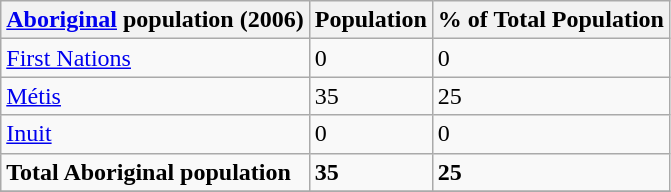<table class="wikitable">
<tr>
<th colspan="2"><a href='#'>Aboriginal</a> population (2006)</th>
<th>Population</th>
<th>% of Total Population</th>
</tr>
<tr>
<td colspan="2"><a href='#'>First Nations</a></td>
<td>0</td>
<td>0</td>
</tr>
<tr>
<td colspan="2"><a href='#'>Métis</a></td>
<td>35</td>
<td>25</td>
</tr>
<tr>
<td colspan="2"><a href='#'>Inuit</a></td>
<td>0</td>
<td>0</td>
</tr>
<tr>
<td colspan="2"><strong>Total Aboriginal population</strong></td>
<td><strong>35</strong></td>
<td><strong>25</strong></td>
</tr>
<tr>
</tr>
</table>
